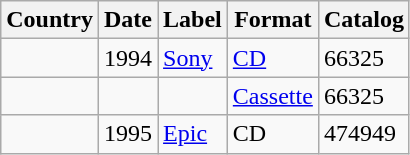<table class="wikitable">
<tr>
<th>Country</th>
<th>Date</th>
<th>Label</th>
<th>Format</th>
<th>Catalog</th>
</tr>
<tr>
<td></td>
<td>1994</td>
<td><a href='#'>Sony</a></td>
<td><a href='#'>CD</a></td>
<td>66325</td>
</tr>
<tr>
<td></td>
<td></td>
<td></td>
<td><a href='#'>Cassette</a></td>
<td>66325</td>
</tr>
<tr>
<td></td>
<td>1995</td>
<td><a href='#'>Epic</a></td>
<td>CD</td>
<td>474949</td>
</tr>
</table>
